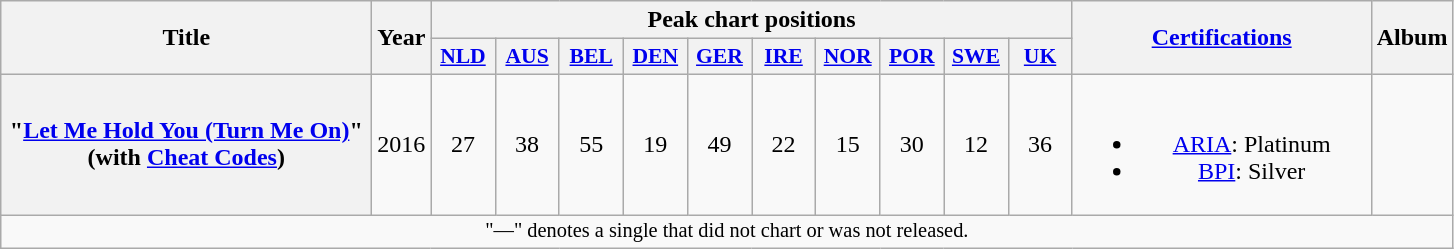<table class="wikitable plainrowheaders" style="text-align:center;" border="1">
<tr>
<th scope="col" rowspan="2" style="width:15em;">Title</th>
<th scope="col" rowspan="2" style="width:1em;">Year</th>
<th colspan="10">Peak chart positions</th>
<th scope="col" rowspan="2" style="width:12em;"><a href='#'>Certifications</a></th>
<th scope="col" rowspan="2">Album</th>
</tr>
<tr>
<th scope="col" style="width:2.5em;font-size:90%;"><a href='#'>NLD</a> <br></th>
<th scope="col" style="width:2.5em;font-size:90%;"><a href='#'>AUS</a><br></th>
<th scope="col" style="width:2.5em;font-size:90%;"><a href='#'>BEL</a> <br></th>
<th scope="col" style="width:2.5em;font-size:90%;"><a href='#'>DEN</a> <br></th>
<th scope="col" style="width:2.5em;font-size:90%;"><a href='#'>GER</a> <br></th>
<th scope="col" style="width:2.5em;font-size:90%;"><a href='#'>IRE</a><br></th>
<th scope="col" style="width:2.5em;font-size:90%;"><a href='#'>NOR</a> <br></th>
<th scope="col" style="width:2.5em;font-size:90%;"><a href='#'>POR</a><br></th>
<th scope="col" style="width:2.5em;font-size:90%;"><a href='#'>SWE</a> <br></th>
<th scope="col" style="width:2.5em;font-size:90%;"><a href='#'>UK</a> <br></th>
</tr>
<tr>
<th scope="row">"<a href='#'>Let Me Hold You (Turn Me On)</a>"<br><span>(with <a href='#'>Cheat Codes</a>)</span></th>
<td>2016</td>
<td>27</td>
<td>38</td>
<td>55</td>
<td>19</td>
<td>49</td>
<td>22</td>
<td>15</td>
<td>30</td>
<td>12</td>
<td>36</td>
<td><br><ul><li><a href='#'>ARIA</a>: Platinum</li><li><a href='#'>BPI</a>: Silver</li></ul></td>
<td></td>
</tr>
<tr>
<td colspan="14" style="font-size:85%">"—" denotes a single that did not chart or was not released.</td>
</tr>
</table>
